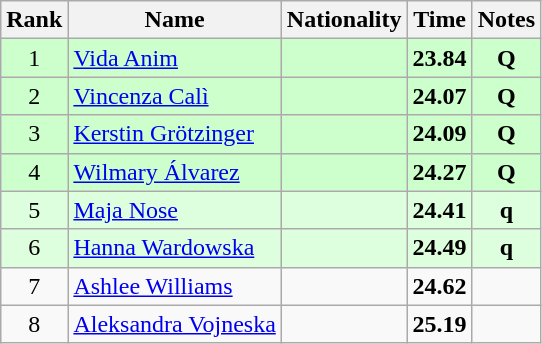<table class="wikitable sortable" style="text-align:center">
<tr>
<th>Rank</th>
<th>Name</th>
<th>Nationality</th>
<th>Time</th>
<th>Notes</th>
</tr>
<tr bgcolor=ccffcc>
<td>1</td>
<td align=left><a href='#'>Vida Anim</a></td>
<td align=left></td>
<td><strong>23.84</strong></td>
<td><strong>Q</strong></td>
</tr>
<tr bgcolor=ccffcc>
<td>2</td>
<td align=left><a href='#'>Vincenza Calì</a></td>
<td align=left></td>
<td><strong>24.07</strong></td>
<td><strong>Q</strong></td>
</tr>
<tr bgcolor=ccffcc>
<td>3</td>
<td align=left><a href='#'>Kerstin Grötzinger</a></td>
<td align=left></td>
<td><strong>24.09</strong></td>
<td><strong>Q</strong></td>
</tr>
<tr bgcolor=ccffcc>
<td>4</td>
<td align=left><a href='#'>Wilmary Álvarez</a></td>
<td align=left></td>
<td><strong>24.27</strong></td>
<td><strong>Q</strong></td>
</tr>
<tr bgcolor=ddffdd>
<td>5</td>
<td align=left><a href='#'>Maja Nose</a></td>
<td align=left></td>
<td><strong>24.41</strong></td>
<td><strong>q</strong></td>
</tr>
<tr bgcolor=ddffdd>
<td>6</td>
<td align=left><a href='#'>Hanna Wardowska</a></td>
<td align=left></td>
<td><strong>24.49</strong></td>
<td><strong>q</strong></td>
</tr>
<tr>
<td>7</td>
<td align=left><a href='#'>Ashlee Williams</a></td>
<td align=left></td>
<td><strong>24.62</strong></td>
<td></td>
</tr>
<tr>
<td>8</td>
<td align=left><a href='#'>Aleksandra Vojneska</a></td>
<td align=left></td>
<td><strong>25.19</strong></td>
<td></td>
</tr>
</table>
